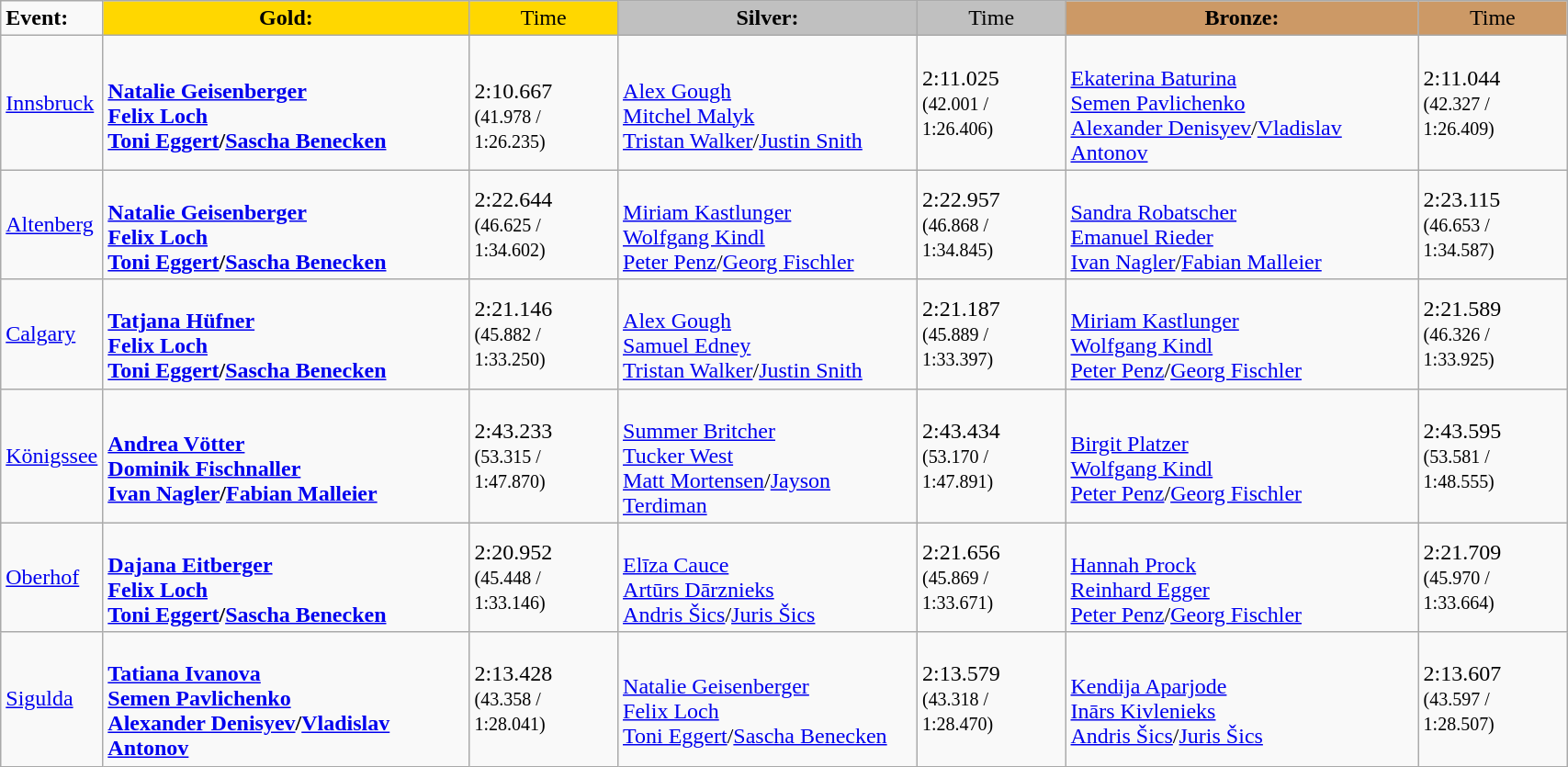<table class="wikitable" style="width:90%;">
<tr>
<td><strong>Event:</strong></td>
<td !  style="text-align:center; background:gold;"><strong>Gold:</strong></td>
<td !  style="text-align:center; background:gold;">Time</td>
<td !  style="text-align:center; background:silver;"><strong>Silver:</strong></td>
<td !  style="text-align:center; background:silver;">Time</td>
<td !  style="text-align:center; background:#c96;"><strong>Bronze:</strong></td>
<td !  style="text-align:center; background:#c96;">Time</td>
</tr>
<tr>
<td><a href='#'>Innsbruck</a></td>
<td><strong><br><a href='#'>Natalie Geisenberger</a><br><a href='#'>Felix Loch</a><br><a href='#'>Toni Eggert</a>/<a href='#'>Sascha Benecken</a></strong></td>
<td><br>2:10.667<br><small>(41.978 / 1:26.235)</small></td>
<td><br><a href='#'>Alex Gough</a><br><a href='#'>Mitchel Malyk</a><br><a href='#'>Tristan Walker</a>/<a href='#'>Justin Snith</a></td>
<td>2:11.025<br><small>(42.001 / 1:26.406)</small></td>
<td><br><a href='#'>Ekaterina Baturina</a><br><a href='#'>Semen Pavlichenko</a><br><a href='#'>Alexander Denisyev</a>/<a href='#'>Vladislav Antonov</a></td>
<td>2:11.044<br><small>(42.327 / 1:26.409)</small></td>
</tr>
<tr>
<td><a href='#'>Altenberg</a></td>
<td><strong><br><a href='#'>Natalie Geisenberger</a><br><a href='#'>Felix Loch</a><br><a href='#'>Toni Eggert</a>/<a href='#'>Sascha Benecken</a></strong></td>
<td>2:22.644<br><small>(46.625 / 1:34.602)</small></td>
<td><br><a href='#'>Miriam Kastlunger</a><br><a href='#'>Wolfgang Kindl</a><br><a href='#'>Peter Penz</a>/<a href='#'>Georg Fischler</a></td>
<td>2:22.957<br><small>(46.868 / 1:34.845)</small></td>
<td><br><a href='#'>Sandra Robatscher</a><br><a href='#'>Emanuel Rieder</a><br><a href='#'>Ivan Nagler</a>/<a href='#'>Fabian Malleier</a></td>
<td>2:23.115<br><small>(46.653 / 1:34.587)</small></td>
</tr>
<tr>
<td><a href='#'>Calgary</a></td>
<td><strong><br><a href='#'>Tatjana Hüfner</a><br><a href='#'>Felix Loch</a><br><a href='#'>Toni Eggert</a>/<a href='#'>Sascha Benecken</a></strong></td>
<td>2:21.146<br><small>(45.882 / 1:33.250)</small></td>
<td><br><a href='#'>Alex Gough</a><br><a href='#'>Samuel Edney</a><br><a href='#'>Tristan Walker</a>/<a href='#'>Justin Snith</a></td>
<td>2:21.187<br><small>(45.889 / 1:33.397)</small></td>
<td><br><a href='#'>Miriam Kastlunger</a><br><a href='#'>Wolfgang Kindl</a><br><a href='#'>Peter Penz</a>/<a href='#'>Georg Fischler</a></td>
<td>2:21.589<br><small>(46.326 / 1:33.925)</small></td>
</tr>
<tr>
<td><a href='#'>Königssee</a></td>
<td><strong><br><a href='#'>Andrea Vötter</a><br><a href='#'>Dominik Fischnaller</a><br><a href='#'>Ivan Nagler</a>/<a href='#'>Fabian Malleier</a></strong></td>
<td>2:43.233<br><small>(53.315 / 1:47.870)</small></td>
<td><br><a href='#'>Summer Britcher</a><br><a href='#'>Tucker West</a><br><a href='#'>Matt Mortensen</a>/<a href='#'>Jayson Terdiman</a></td>
<td>2:43.434<br><small>(53.170 / 1:47.891)</small></td>
<td><br><a href='#'>Birgit Platzer</a><br><a href='#'>Wolfgang Kindl</a><br><a href='#'>Peter Penz</a>/<a href='#'>Georg Fischler</a></td>
<td>2:43.595<br><small>(53.581 / 1:48.555)</small></td>
</tr>
<tr>
<td><a href='#'>Oberhof</a></td>
<td><strong><br><a href='#'>Dajana Eitberger</a><br><a href='#'>Felix Loch</a><br><a href='#'>Toni Eggert</a>/<a href='#'>Sascha Benecken</a></strong></td>
<td>2:20.952<br><small>(45.448 / 1:33.146)</small></td>
<td><br><a href='#'>Elīza Cauce</a><br><a href='#'>Artūrs Dārznieks</a><br><a href='#'>Andris Šics</a>/<a href='#'>Juris Šics</a></td>
<td>2:21.656<br><small>(45.869 / 1:33.671)</small></td>
<td><br><a href='#'>Hannah Prock</a><br><a href='#'>Reinhard Egger</a><br><a href='#'>Peter Penz</a>/<a href='#'>Georg Fischler</a></td>
<td>2:21.709<br><small>(45.970 / 1:33.664)</small></td>
</tr>
<tr>
<td><a href='#'>Sigulda</a></td>
<td><strong><br><a href='#'>Tatiana Ivanova</a><br><a href='#'>Semen Pavlichenko</a><br><a href='#'>Alexander Denisyev</a>/<a href='#'>Vladislav Antonov</a></strong></td>
<td>2:13.428<br><small>(43.358 / 1:28.041)</small></td>
<td><br><a href='#'>Natalie Geisenberger</a><br><a href='#'>Felix Loch</a><br><a href='#'>Toni Eggert</a>/<a href='#'>Sascha Benecken</a></td>
<td>2:13.579<br><small>(43.318 / 1:28.470)</small></td>
<td><br><a href='#'>Kendija Aparjode</a><br><a href='#'>Inārs Kivlenieks</a><br><a href='#'>Andris Šics</a>/<a href='#'>Juris Šics</a></td>
<td>2:13.607<br><small>(43.597 / 1:28.507)</small></td>
</tr>
</table>
